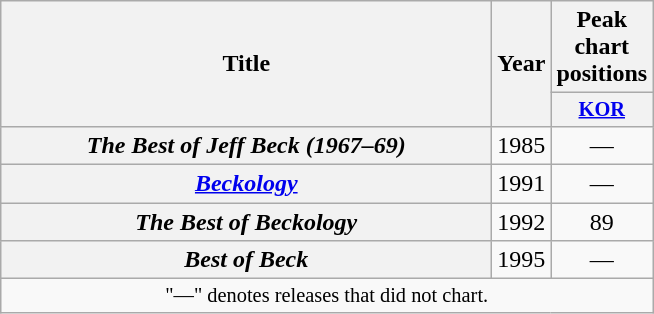<table class="wikitable plainrowheaders" style="text-align:center;">
<tr>
<th rowspan="2" style="width:20em;">Title</th>
<th rowspan="2">Year</th>
<th colspan="1">Peak chart positions</th>
</tr>
<tr>
<th scope="col" style="width:2.5em;font-size:85%"><a href='#'>KOR</a><br></th>
</tr>
<tr>
<th scope="row"><em>The Best of Jeff Beck (1967–69)</em></th>
<td>1985</td>
<td>—</td>
</tr>
<tr>
<th scope="row"><em><a href='#'>Beckology</a></em></th>
<td>1991</td>
<td>—</td>
</tr>
<tr>
<th scope="row"><em>The Best of Beckology</em></th>
<td>1992</td>
<td>89</td>
</tr>
<tr>
<th scope="row"><em>Best of Beck</em></th>
<td>1995</td>
<td>—</td>
</tr>
<tr>
<td colspan="9" style="text-align:center; font-size:85%;">"—" denotes releases that did not chart.</td>
</tr>
</table>
